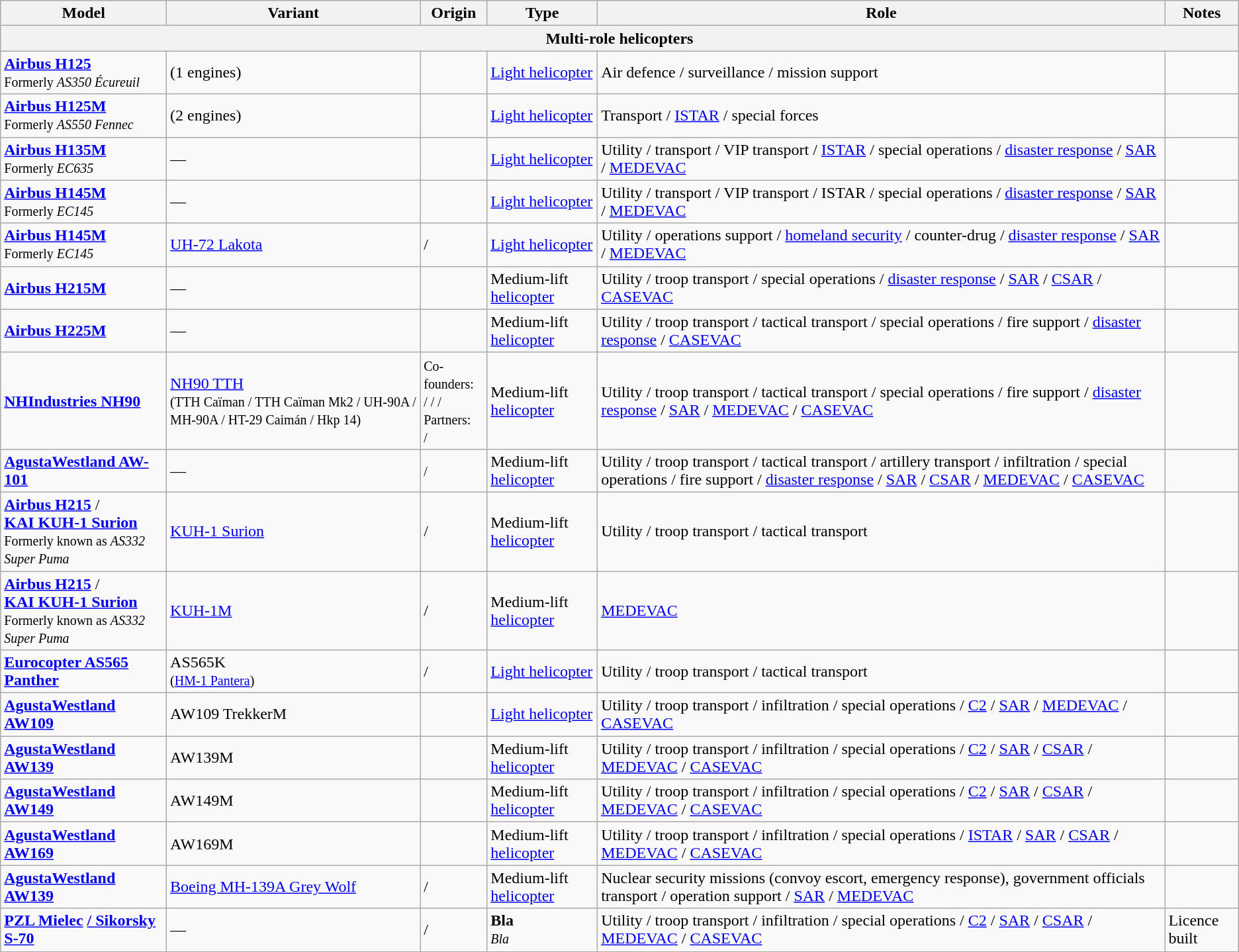<table class="wikitable sortable">
<tr>
<th scope=col>Model</th>
<th scope=col>Variant</th>
<th scope=col>Origin</th>
<th scope=col>Type</th>
<th scope=col>Role</th>
<th scope=col>Notes</th>
</tr>
<tr>
<th colspan="6">Multi-role helicopters</th>
</tr>
<tr>
<td><strong><a href='#'>Airbus H125</a></strong><br><small>Formerly <em>AS350 Écureuil</em></small></td>
<td>(1 engines)</td>
<td><small></small></td>
<td><a href='#'>Light helicopter</a></td>
<td>Air defence / surveillance / mission support</td>
<td></td>
</tr>
<tr>
<td><strong><a href='#'>Airbus H125M</a></strong><br><small>Formerly <em>AS550 Fennec</em></small></td>
<td>(2 engines)</td>
<td><small></small></td>
<td><a href='#'>Light helicopter</a></td>
<td>Transport / <a href='#'>ISTAR</a> / special forces</td>
<td></td>
</tr>
<tr>
<td><strong><a href='#'>Airbus H135M</a></strong><br><small>Formerly <em>EC635</em></small></td>
<td>—</td>
<td><small></small></td>
<td><a href='#'>Light helicopter</a></td>
<td>Utility / transport / VIP transport / <a href='#'>ISTAR</a> / special operations / <a href='#'>disaster response</a> / <a href='#'>SAR</a> / <a href='#'>MEDEVAC</a></td>
<td></td>
</tr>
<tr>
<td><a href='#'><strong>Airbus H145M</strong></a><br><small>Formerly <em>EC145</em></small></td>
<td>—</td>
<td><small></small></td>
<td><a href='#'>Light helicopter</a></td>
<td>Utility / transport / VIP transport / ISTAR / special operations / <a href='#'>disaster response</a> / <a href='#'>SAR</a> / <a href='#'>MEDEVAC</a></td>
<td></td>
</tr>
<tr>
<td><a href='#'><strong>Airbus H145M</strong></a><br><small>Formerly <em>EC145</em></small></td>
<td><a href='#'>UH-72 Lakota</a></td>
<td><small></small> / <small></small></td>
<td><a href='#'>Light helicopter</a></td>
<td>Utility / operations support / <a href='#'>homeland security</a> / counter-drug / <a href='#'>disaster response</a> / <a href='#'>SAR</a> / <a href='#'>MEDEVAC</a></td>
<td></td>
</tr>
<tr>
<td><a href='#'><strong>Airbus H215M</strong></a></td>
<td>—</td>
<td><small></small></td>
<td>Medium-lift <a href='#'>helicopter</a></td>
<td>Utility / troop transport / special operations / <a href='#'>disaster response</a> / <a href='#'>SAR</a> / <a href='#'>CSAR</a> / <a href='#'>CASEVAC</a></td>
<td></td>
</tr>
<tr>
<td><strong><a href='#'>Airbus H225M</a></strong></td>
<td>—</td>
<td><small></small></td>
<td>Medium-lift <a href='#'>helicopter</a></td>
<td>Utility / troop transport / tactical transport / special operations / fire support / <a href='#'>disaster response</a> / <a href='#'>CASEVAC</a></td>
<td></td>
</tr>
<tr>
<td><strong><a href='#'>NHIndustries NH90</a></strong></td>
<td><a href='#'>NH90 TTH</a><br><small>(TTH Caïman / TTH Caïman Mk2 / UH-90A / MH-90A / HT-29 Caimán / Hkp 14)</small></td>
<td><small>Co-founders:<br> /  /  / <br>Partners:<br> / </small></td>
<td>Medium-lift <a href='#'>helicopter</a></td>
<td>Utility / troop transport / tactical transport / special operations / fire support / <a href='#'>disaster response</a> / <a href='#'>SAR</a> / <a href='#'>MEDEVAC</a> / <a href='#'>CASEVAC</a></td>
<td></td>
</tr>
<tr>
<td><strong><a href='#'>AgustaWestland AW-101</a></strong></td>
<td>—</td>
<td><small> / </small></td>
<td>Medium-lift <a href='#'>helicopter</a></td>
<td>Utility / troop transport / tactical transport / artillery transport / infiltration / special operations / fire support / <a href='#'>disaster response</a> / <a href='#'>SAR</a> / <a href='#'>CSAR</a> / <a href='#'>MEDEVAC</a> / <a href='#'>CASEVAC</a></td>
<td></td>
</tr>
<tr>
<td><a href='#'><strong>Airbus H215</strong></a> / <br><strong><a href='#'>KAI KUH-1 Surion</a></strong><br><small>Formerly known as <em>AS332 Super Puma</em></small></td>
<td><a href='#'>KUH-1 Surion</a></td>
<td><small></small> / <small></small></td>
<td>Medium-lift <a href='#'>helicopter</a></td>
<td>Utility / troop transport / tactical transport</td>
<td></td>
</tr>
<tr>
<td><a href='#'><strong>Airbus H215</strong></a> / <br><strong><a href='#'>KAI KUH-1 Surion</a></strong><br><small>Formerly known as <em>AS332 Super Puma</em></small></td>
<td><a href='#'>KUH-1M</a></td>
<td><small></small> / <small></small></td>
<td>Medium-lift <a href='#'>helicopter</a></td>
<td><a href='#'>MEDEVAC</a></td>
<td></td>
</tr>
<tr>
<td><strong><a href='#'>Eurocopter AS565 Panther</a></strong></td>
<td>AS565K<br><small>(<a href='#'>HM-1 Pantera</a>)</small></td>
<td><small></small> / <small></small></td>
<td><a href='#'>Light helicopter</a></td>
<td>Utility / troop transport / tactical transport</td>
<td></td>
</tr>
<tr>
<td><strong><a href='#'>AgustaWestland AW109</a></strong></td>
<td>AW109 TrekkerM</td>
<td><small></small></td>
<td><a href='#'>Light helicopter</a></td>
<td>Utility / troop transport / infiltration / special operations / <a href='#'>C2</a> / <a href='#'>SAR</a> / <a href='#'>MEDEVAC</a> / <a href='#'>CASEVAC</a></td>
<td></td>
</tr>
<tr>
<td><strong><a href='#'>AgustaWestland AW139</a></strong></td>
<td>AW139M</td>
<td><small></small></td>
<td>Medium-lift <a href='#'>helicopter</a></td>
<td>Utility / troop transport / infiltration / special operations / <a href='#'>C2</a> / <a href='#'>SAR</a> / <a href='#'>CSAR</a> / <a href='#'>MEDEVAC</a> / <a href='#'>CASEVAC</a></td>
<td></td>
</tr>
<tr>
<td><strong><a href='#'>AgustaWestland AW149</a></strong></td>
<td>AW149M</td>
<td><small></small></td>
<td>Medium-lift <a href='#'>helicopter</a></td>
<td>Utility / troop transport / infiltration / special operations / <a href='#'>C2</a> / <a href='#'>SAR</a> / <a href='#'>CSAR</a> / <a href='#'>MEDEVAC</a> / <a href='#'>CASEVAC</a></td>
<td></td>
</tr>
<tr>
<td><strong><a href='#'>AgustaWestland AW169</a></strong></td>
<td>AW169M</td>
<td><small></small></td>
<td>Medium-lift <a href='#'>helicopter</a></td>
<td>Utility / troop transport / infiltration / special operations / <a href='#'>ISTAR</a> / <a href='#'>SAR</a> / <a href='#'>CSAR</a> / <a href='#'>MEDEVAC</a> / <a href='#'>CASEVAC</a></td>
<td></td>
</tr>
<tr>
<td><strong><a href='#'>AgustaWestland AW139</a></strong></td>
<td><a href='#'>Boeing MH-139A Grey Wolf</a></td>
<td><small></small> / <small></small></td>
<td>Medium-lift <a href='#'>helicopter</a></td>
<td>Nuclear security missions (convoy escort, emergency response), government officials transport / operation support / <a href='#'>SAR</a> / <a href='#'>MEDEVAC</a></td>
<td></td>
</tr>
<tr>
<td><strong><a href='#'>PZL Mielec</a> <a href='#'>/ Sikorsky S-70</a></strong></td>
<td>—</td>
<td><small></small> / <small></small></td>
<td><strong>Bla</strong><br><em><small>Bla</small></em></td>
<td>Utility / troop transport / infiltration / special operations / <a href='#'>C2</a> / <a href='#'>SAR</a> / <a href='#'>CSAR</a> / <a href='#'>MEDEVAC</a> / <a href='#'>CASEVAC</a></td>
<td>Licence built</td>
</tr>
</table>
